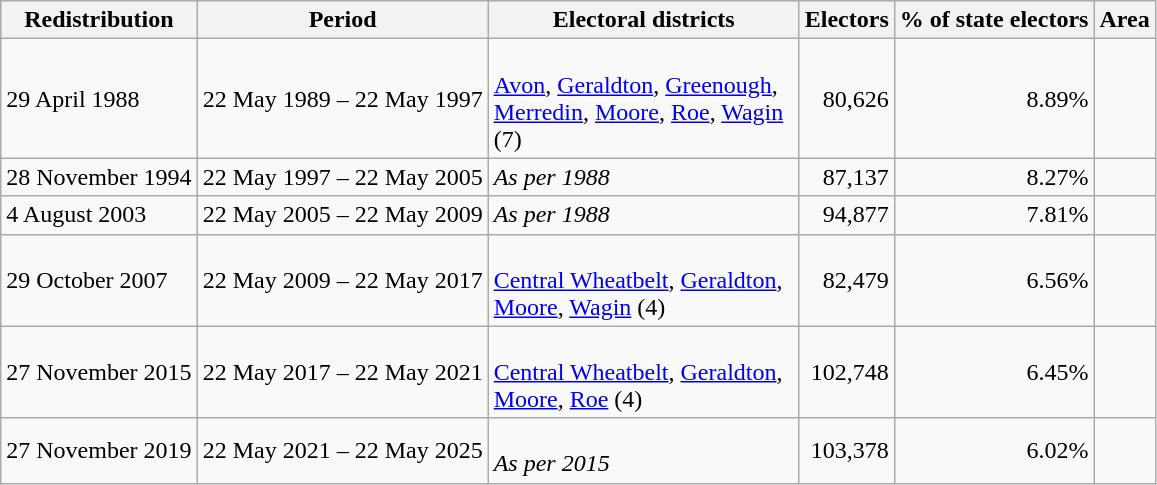<table class="wikitable">
<tr>
<th>Redistribution</th>
<th>Period</th>
<th>Electoral districts</th>
<th>Electors</th>
<th>% of state electors</th>
<th>Area</th>
</tr>
<tr>
<td>29 April 1988</td>
<td>22 May 1989 – 22 May 1997</td>
<td width = 200><br><a href='#'>Avon</a>, 
<a href='#'>Geraldton</a>, 
<a href='#'>Greenough</a>, 
<a href='#'>Merredin</a>, 
<a href='#'>Moore</a>, 
<a href='#'>Roe</a>, 
<a href='#'>Wagin</a> (7)</td>
<td align=right>80,626</td>
<td align=right>8.89%</td>
<td align=right></td>
</tr>
<tr>
<td>28 November 1994</td>
<td>22 May 1997 – 22 May 2005</td>
<td width = 200><em>As per 1988</em></td>
<td align=right>87,137</td>
<td align=right>8.27%</td>
<td align=right></td>
</tr>
<tr>
<td>4 August 2003</td>
<td>22 May 2005 – 22 May 2009</td>
<td width = 200><em>As per 1988</em></td>
<td align=right>94,877</td>
<td align=right>7.81%</td>
<td align=right></td>
</tr>
<tr>
<td>29 October 2007</td>
<td>22 May 2009 – 22 May 2017</td>
<td width = 200><br><a href='#'>Central Wheatbelt</a>, 
<a href='#'>Geraldton</a>, 
<a href='#'>Moore</a>, 
<a href='#'>Wagin</a> (4)</td>
<td align=right>82,479</td>
<td align=right>6.56%</td>
<td align=right></td>
</tr>
<tr>
<td>27 November 2015</td>
<td>22 May 2017 – 22 May 2021</td>
<td width = 200><br><a href='#'>Central Wheatbelt</a>, 
<a href='#'>Geraldton</a>, 
<a href='#'>Moore</a>, 
<a href='#'>Roe</a> (4)</td>
<td align=right>102,748</td>
<td align=right>6.45%</td>
<td align=right></td>
</tr>
<tr>
<td>27 November 2019</td>
<td>22 May 2021 – 22 May 2025</td>
<td width = 200><br><em>As per 2015</em></td>
<td align=right>103,378</td>
<td align=right>6.02%</td>
<td align=right></td>
</tr>
</table>
